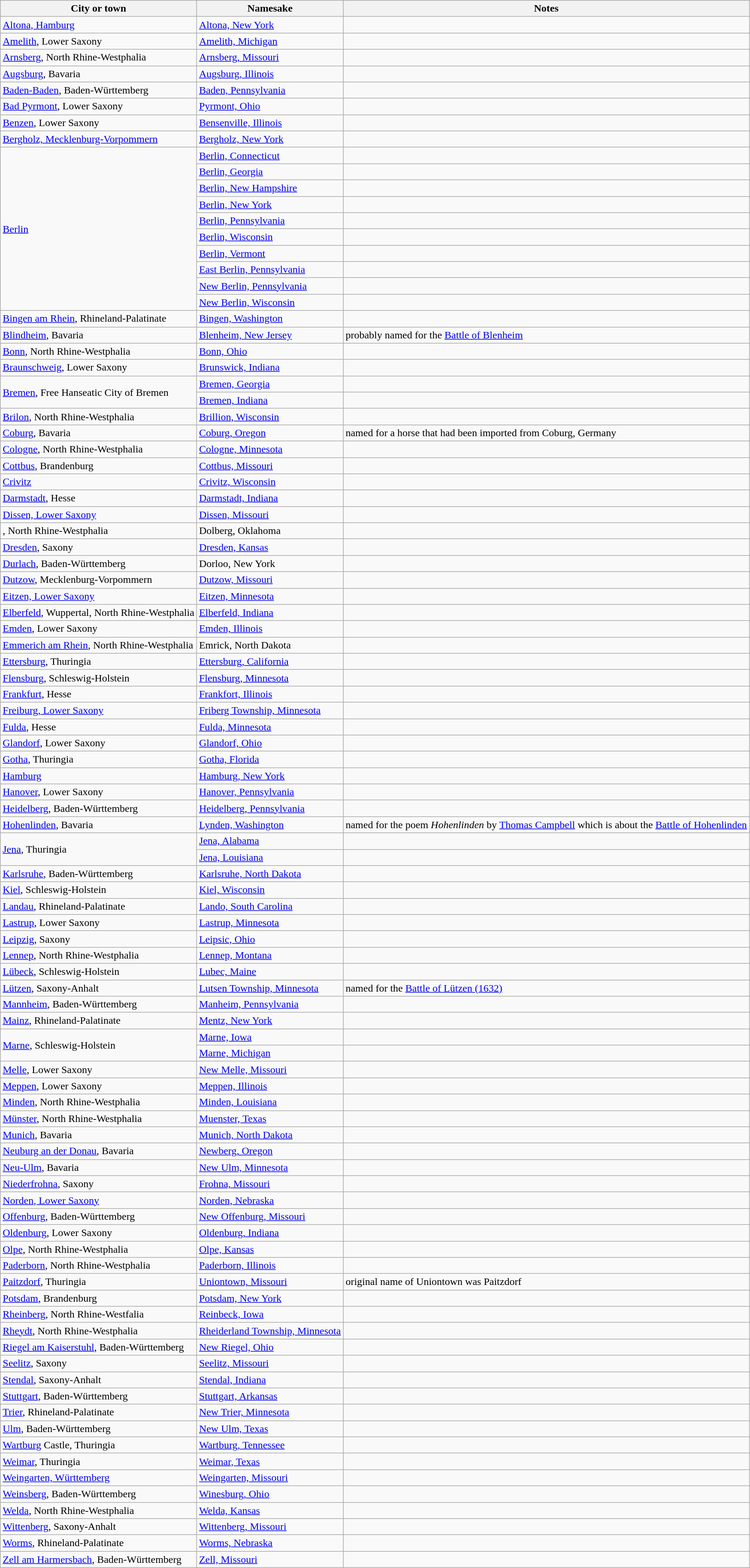<table class="wikitable">
<tr>
<th>City or town</th>
<th>Namesake</th>
<th>Notes</th>
</tr>
<tr>
<td><a href='#'>Altona, Hamburg</a></td>
<td><a href='#'>Altona, New York</a></td>
<td></td>
</tr>
<tr>
<td><a href='#'>Amelith</a>, Lower Saxony</td>
<td><a href='#'>Amelith, Michigan</a></td>
<td></td>
</tr>
<tr>
<td><a href='#'>Arnsberg</a>, North Rhine-Westphalia</td>
<td><a href='#'>Arnsberg, Missouri</a></td>
<td></td>
</tr>
<tr>
<td><a href='#'>Augsburg</a>, Bavaria</td>
<td><a href='#'>Augsburg, Illinois</a></td>
<td></td>
</tr>
<tr>
<td><a href='#'>Baden-Baden</a>, Baden-Württemberg</td>
<td><a href='#'>Baden, Pennsylvania</a></td>
<td></td>
</tr>
<tr>
<td><a href='#'>Bad Pyrmont</a>, Lower Saxony</td>
<td><a href='#'>Pyrmont, Ohio</a></td>
<td> </td>
</tr>
<tr>
<td><a href='#'>Benzen</a>, Lower Saxony</td>
<td><a href='#'>Bensenville, Illinois</a></td>
<td></td>
</tr>
<tr>
<td><a href='#'>Bergholz, Mecklenburg-Vorpommern</a></td>
<td><a href='#'>Bergholz, New York</a></td>
<td></td>
</tr>
<tr>
<td rowspan="10"><a href='#'>Berlin</a></td>
<td><a href='#'>Berlin, Connecticut</a></td>
<td></td>
</tr>
<tr>
<td><a href='#'>Berlin, Georgia</a></td>
<td></td>
</tr>
<tr>
<td><a href='#'>Berlin, New Hampshire</a></td>
<td></td>
</tr>
<tr>
<td><a href='#'>Berlin, New York</a></td>
<td></td>
</tr>
<tr>
<td><a href='#'>Berlin, Pennsylvania</a></td>
<td></td>
</tr>
<tr>
<td><a href='#'>Berlin, Wisconsin</a></td>
<td></td>
</tr>
<tr>
<td><a href='#'>Berlin, Vermont</a></td>
<td></td>
</tr>
<tr>
<td><a href='#'>East Berlin, Pennsylvania</a></td>
<td></td>
</tr>
<tr>
<td><a href='#'>New Berlin, Pennsylvania</a></td>
<td></td>
</tr>
<tr>
<td><a href='#'>New Berlin, Wisconsin</a></td>
<td></td>
</tr>
<tr>
<td><a href='#'>Bingen am Rhein</a>, Rhineland-Palatinate</td>
<td><a href='#'>Bingen, Washington</a></td>
<td></td>
</tr>
<tr>
<td><a href='#'>Blindheim</a>, Bavaria</td>
<td><a href='#'>Blenheim, New Jersey</a></td>
<td> probably named for the <a href='#'>Battle of Blenheim</a></td>
</tr>
<tr>
<td><a href='#'>Bonn</a>, North Rhine-Westphalia</td>
<td><a href='#'>Bonn, Ohio</a></td>
<td> </td>
</tr>
<tr>
<td><a href='#'>Braunschweig</a>, Lower Saxony</td>
<td><a href='#'>Brunswick, Indiana</a></td>
<td></td>
</tr>
<tr>
<td rowspan=2><a href='#'>Bremen</a>, Free Hanseatic City of Bremen</td>
<td><a href='#'>Bremen, Georgia</a></td>
<td></td>
</tr>
<tr>
<td><a href='#'>Bremen, Indiana</a></td>
<td></td>
</tr>
<tr>
<td><a href='#'>Brilon</a>, North Rhine-Westphalia</td>
<td><a href='#'>Brillion, Wisconsin</a></td>
<td></td>
</tr>
<tr>
<td><a href='#'>Coburg</a>, Bavaria</td>
<td><a href='#'>Coburg, Oregon</a></td>
<td> named for a horse that had been imported from Coburg, Germany</td>
</tr>
<tr>
<td><a href='#'>Cologne</a>, North Rhine-Westphalia</td>
<td><a href='#'>Cologne, Minnesota</a></td>
<td></td>
</tr>
<tr>
<td><a href='#'>Cottbus</a>, Brandenburg</td>
<td><a href='#'>Cottbus, Missouri</a></td>
<td></td>
</tr>
<tr>
<td><a href='#'>Crivitz</a></td>
<td><a href='#'>Crivitz, Wisconsin</a></td>
<td></td>
</tr>
<tr>
<td><a href='#'>Darmstadt</a>, Hesse</td>
<td><a href='#'>Darmstadt, Indiana</a></td>
<td></td>
</tr>
<tr>
<td><a href='#'>Dissen, Lower Saxony</a></td>
<td><a href='#'>Dissen, Missouri</a></td>
<td></td>
</tr>
<tr>
<td>, North Rhine-Westphalia</td>
<td>Dolberg, Oklahoma</td>
<td></td>
</tr>
<tr>
<td><a href='#'>Dresden</a>, Saxony</td>
<td><a href='#'>Dresden, Kansas</a></td>
<td></td>
</tr>
<tr>
<td><a href='#'>Durlach</a>, Baden-Württemberg</td>
<td>Dorloo, New York</td>
<td></td>
</tr>
<tr>
<td><a href='#'>Dutzow</a>, Mecklenburg-Vorpommern</td>
<td><a href='#'>Dutzow, Missouri</a></td>
<td></td>
</tr>
<tr>
<td><a href='#'>Eitzen, Lower Saxony</a></td>
<td><a href='#'>Eitzen, Minnesota</a></td>
<td></td>
</tr>
<tr>
<td><a href='#'>Elberfeld</a>, Wuppertal, North Rhine-Westphalia</td>
<td><a href='#'>Elberfeld, Indiana</a></td>
<td></td>
</tr>
<tr>
<td><a href='#'>Emden</a>, Lower Saxony</td>
<td><a href='#'>Emden, Illinois</a></td>
<td></td>
</tr>
<tr>
<td><a href='#'>Emmerich am Rhein</a>, North Rhine-Westphalia</td>
<td>Emrick, North Dakota</td>
<td></td>
</tr>
<tr>
<td><a href='#'>Ettersburg</a>, Thuringia</td>
<td><a href='#'>Ettersburg, California</a></td>
<td></td>
</tr>
<tr>
<td><a href='#'>Flensburg</a>, Schleswig-Holstein</td>
<td><a href='#'>Flensburg, Minnesota</a></td>
<td></td>
</tr>
<tr>
<td><a href='#'>Frankfurt</a>, Hesse</td>
<td><a href='#'>Frankfort, Illinois</a></td>
<td></td>
</tr>
<tr>
<td><a href='#'>Freiburg, Lower Saxony</a></td>
<td><a href='#'>Friberg Township, Minnesota</a></td>
<td></td>
</tr>
<tr>
<td><a href='#'>Fulda</a>, Hesse</td>
<td><a href='#'>Fulda, Minnesota</a></td>
<td></td>
</tr>
<tr>
<td><a href='#'>Glandorf</a>, Lower Saxony</td>
<td><a href='#'>Glandorf, Ohio</a></td>
<td></td>
</tr>
<tr>
<td><a href='#'>Gotha</a>, Thuringia</td>
<td><a href='#'>Gotha, Florida</a></td>
<td></td>
</tr>
<tr>
<td><a href='#'>Hamburg</a></td>
<td><a href='#'>Hamburg, New York</a></td>
<td></td>
</tr>
<tr>
<td><a href='#'>Hanover</a>, Lower Saxony</td>
<td><a href='#'>Hanover, Pennsylvania</a></td>
<td></td>
</tr>
<tr>
<td><a href='#'>Heidelberg</a>, Baden-Württemberg</td>
<td><a href='#'>Heidelberg, Pennsylvania</a></td>
<td></td>
</tr>
<tr>
<td><a href='#'>Hohenlinden</a>, Bavaria</td>
<td><a href='#'>Lynden, Washington</a></td>
<td> named for the poem <em>Hohenlinden</em> by <a href='#'>Thomas Campbell</a> which is about the <a href='#'>Battle of Hohenlinden</a></td>
</tr>
<tr>
<td rowspan = 2><a href='#'>Jena</a>, Thuringia</td>
<td><a href='#'>Jena, Alabama</a></td>
<td></td>
</tr>
<tr>
<td><a href='#'>Jena, Louisiana</a></td>
<td> </td>
</tr>
<tr>
<td><a href='#'>Karlsruhe</a>, Baden-Württemberg</td>
<td><a href='#'>Karlsruhe, North Dakota</a></td>
<td></td>
</tr>
<tr>
<td><a href='#'>Kiel</a>, Schleswig-Holstein</td>
<td><a href='#'>Kiel, Wisconsin</a></td>
<td></td>
</tr>
<tr>
<td><a href='#'>Landau</a>, Rhineland-Palatinate</td>
<td><a href='#'>Lando, South Carolina</a></td>
<td></td>
</tr>
<tr>
<td><a href='#'>Lastrup</a>, Lower Saxony</td>
<td><a href='#'>Lastrup, Minnesota</a></td>
<td> </td>
</tr>
<tr>
<td><a href='#'>Leipzig</a>, Saxony</td>
<td><a href='#'>Leipsic, Ohio</a></td>
<td></td>
</tr>
<tr>
<td><a href='#'>Lennep</a>, North Rhine-Westphalia</td>
<td><a href='#'>Lennep, Montana</a></td>
<td></td>
</tr>
<tr>
<td><a href='#'>Lübeck</a>, Schleswig-Holstein</td>
<td><a href='#'>Lubec, Maine</a></td>
<td></td>
</tr>
<tr>
<td><a href='#'>Lützen</a>, Saxony-Anhalt</td>
<td><a href='#'>Lutsen Township, Minnesota</a></td>
<td> named for the <a href='#'>Battle of Lützen (1632)</a></td>
</tr>
<tr>
<td><a href='#'>Mannheim</a>, Baden-Württemberg</td>
<td><a href='#'>Manheim, Pennsylvania</a></td>
<td></td>
</tr>
<tr>
<td><a href='#'>Mainz</a>, Rhineland-Palatinate</td>
<td><a href='#'>Mentz, New York</a></td>
<td></td>
</tr>
<tr>
<td rowspan="2"><a href='#'>Marne</a>, Schleswig-Holstein</td>
<td><a href='#'>Marne, Iowa</a></td>
<td></td>
</tr>
<tr>
<td><a href='#'>Marne, Michigan</a></td>
<td></td>
</tr>
<tr>
<td><a href='#'>Melle</a>, Lower Saxony</td>
<td><a href='#'>New Melle, Missouri</a></td>
<td></td>
</tr>
<tr>
<td><a href='#'>Meppen</a>, Lower Saxony</td>
<td><a href='#'>Meppen, Illinois</a></td>
<td></td>
</tr>
<tr>
<td><a href='#'>Minden</a>, North Rhine-Westphalia</td>
<td><a href='#'>Minden, Louisiana</a></td>
<td></td>
</tr>
<tr>
<td><a href='#'>Münster</a>, North Rhine-Westphalia</td>
<td><a href='#'>Muenster, Texas</a></td>
<td></td>
</tr>
<tr>
<td><a href='#'>Munich</a>, Bavaria</td>
<td><a href='#'>Munich, North Dakota</a></td>
<td></td>
</tr>
<tr>
<td><a href='#'>Neuburg an der Donau</a>, Bavaria</td>
<td><a href='#'>Newberg, Oregon</a></td>
<td></td>
</tr>
<tr>
<td><a href='#'>Neu-Ulm</a>, Bavaria</td>
<td><a href='#'>New Ulm, Minnesota</a></td>
<td> </td>
</tr>
<tr>
<td><a href='#'>Niederfrohna</a>, Saxony</td>
<td><a href='#'>Frohna, Missouri</a></td>
<td></td>
</tr>
<tr>
<td><a href='#'>Norden, Lower Saxony</a></td>
<td><a href='#'>Norden, Nebraska</a></td>
<td></td>
</tr>
<tr>
<td><a href='#'>Offenburg</a>, Baden-Württemberg</td>
<td><a href='#'>New Offenburg, Missouri</a></td>
<td></td>
</tr>
<tr>
<td><a href='#'>Oldenburg</a>, Lower Saxony</td>
<td><a href='#'>Oldenburg, Indiana</a></td>
<td></td>
</tr>
<tr>
<td><a href='#'>Olpe</a>, North Rhine-Westphalia</td>
<td><a href='#'>Olpe, Kansas</a></td>
<td></td>
</tr>
<tr>
<td><a href='#'>Paderborn</a>, North Rhine-Westphalia</td>
<td><a href='#'>Paderborn, Illinois</a></td>
<td></td>
</tr>
<tr>
<td><a href='#'>Paitzdorf</a>, Thuringia</td>
<td><a href='#'>Uniontown, Missouri</a></td>
<td>original name of Uniontown was Paitzdorf</td>
</tr>
<tr>
<td><a href='#'>Potsdam</a>, Brandenburg</td>
<td><a href='#'>Potsdam, New York</a></td>
<td></td>
</tr>
<tr>
<td><a href='#'>Rheinberg</a>, North Rhine-Westfalia</td>
<td><a href='#'>Reinbeck, Iowa</a></td>
<td></td>
</tr>
<tr>
<td><a href='#'>Rheydt</a>, North Rhine-Westphalia</td>
<td><a href='#'>Rheiderland Township, Minnesota</a></td>
<td></td>
</tr>
<tr>
<td><a href='#'>Riegel am Kaiserstuhl</a>, Baden-Württemberg</td>
<td><a href='#'>New Riegel, Ohio</a></td>
<td></td>
</tr>
<tr>
<td><a href='#'>Seelitz</a>, Saxony</td>
<td><a href='#'>Seelitz, Missouri</a></td>
<td> </td>
</tr>
<tr>
<td><a href='#'>Stendal</a>, Saxony-Anhalt</td>
<td><a href='#'>Stendal, Indiana</a></td>
<td></td>
</tr>
<tr>
<td><a href='#'>Stuttgart</a>, Baden-Württemberg</td>
<td><a href='#'>Stuttgart, Arkansas</a></td>
<td> </td>
</tr>
<tr>
<td><a href='#'>Trier</a>, Rhineland-Palatinate</td>
<td><a href='#'>New Trier, Minnesota</a></td>
<td></td>
</tr>
<tr>
<td><a href='#'>Ulm</a>, Baden-Württemberg</td>
<td><a href='#'>New Ulm, Texas</a></td>
<td> </td>
</tr>
<tr>
<td><a href='#'>Wartburg</a> Castle, Thuringia</td>
<td><a href='#'>Wartburg, Tennessee</a></td>
<td></td>
</tr>
<tr>
<td><a href='#'>Weimar</a>, Thuringia</td>
<td><a href='#'>Weimar, Texas</a></td>
<td> </td>
</tr>
<tr>
<td><a href='#'>Weingarten, Württemberg</a></td>
<td><a href='#'>Weingarten, Missouri</a></td>
<td></td>
</tr>
<tr>
<td><a href='#'>Weinsberg</a>, Baden-Württemberg</td>
<td><a href='#'>Winesburg, Ohio</a></td>
<td></td>
</tr>
<tr>
<td><a href='#'>Welda</a>, North Rhine-Westphalia</td>
<td><a href='#'>Welda, Kansas</a></td>
<td></td>
</tr>
<tr>
<td><a href='#'>Wittenberg</a>, Saxony-Anhalt</td>
<td><a href='#'>Wittenberg, Missouri</a></td>
<td></td>
</tr>
<tr>
<td><a href='#'>Worms</a>, Rhineland-Palatinate</td>
<td><a href='#'>Worms, Nebraska</a></td>
<td></td>
</tr>
<tr>
<td><a href='#'>Zell am Harmersbach</a>, Baden-Württemberg</td>
<td><a href='#'>Zell, Missouri</a></td>
<td></td>
</tr>
</table>
